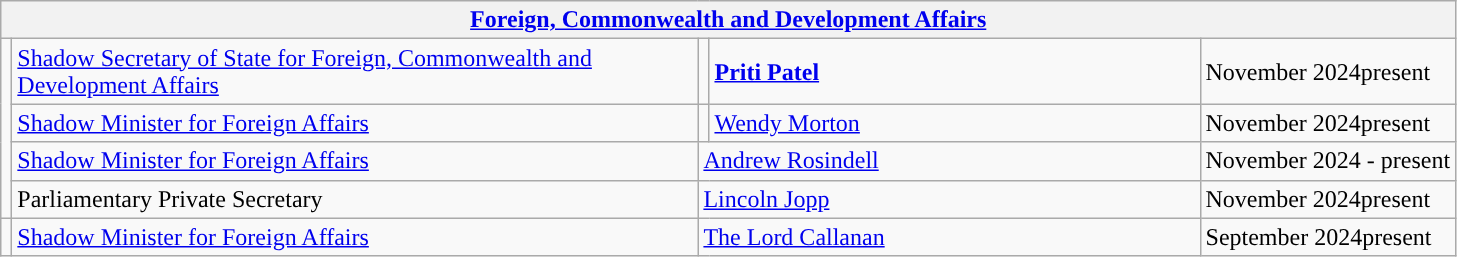<table class="wikitable">
<tr>
<th colspan="5"><a href='#'>Foreign, Commonwealth and Development Affairs</a></th>
</tr>
<tr>
<td rowspan="4" style="background: "></td>
<td style="width: 450px;"><a href='#'>Shadow Secretary of State for Foreign, Commonwealth and Development Affairs</a></td>
<td style="background: "></td>
<td style="width: 320px;"><strong><a href='#'>Priti Patel</a></strong></td>
<td>November 2024present</td>
</tr>
<tr>
<td><a href='#'>Shadow Minister for Foreign Affairs</a></td>
<td style="background: "></td>
<td><a href='#'>Wendy Morton</a></td>
<td>November 2024present</td>
</tr>
<tr>
<td><a href='#'>Shadow Minister for Foreign Affairs</a></td>
<td colspan="2"><a href='#'>Andrew Rosindell</a></td>
<td>November 2024 - present</td>
</tr>
<tr>
<td>Parliamentary Private Secretary</td>
<td colspan="2"><a href='#'>Lincoln Jopp</a></td>
<td>November 2024present</td>
</tr>
<tr>
<td style="background: "></td>
<td><a href='#'>Shadow Minister for Foreign Affairs</a></td>
<td colspan="2"><a href='#'>The Lord Callanan</a></td>
<td>September 2024present</td>
</tr>
</table>
